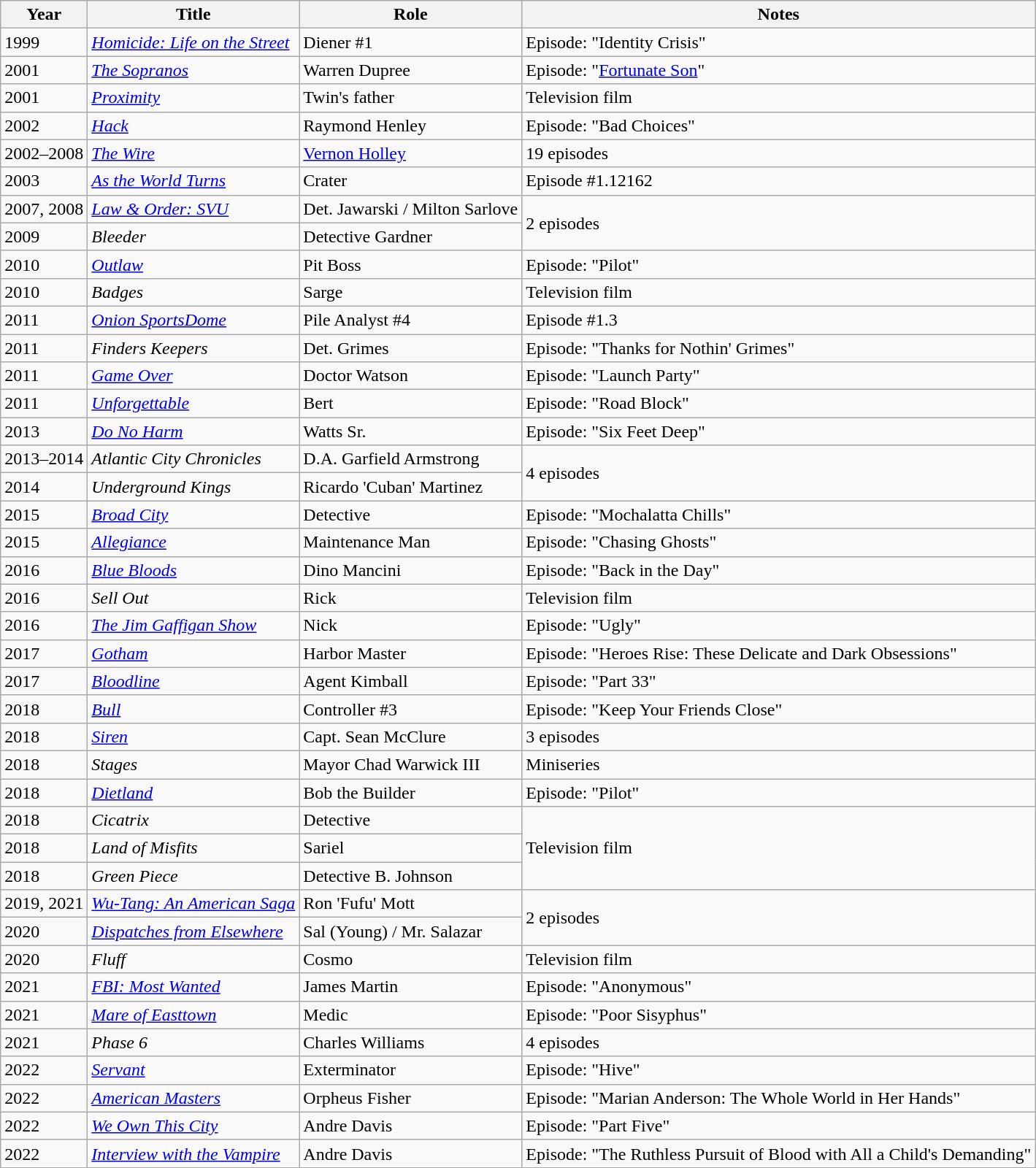<table class="wikitable sortable">
<tr>
<th>Year</th>
<th>Title</th>
<th>Role</th>
<th>Notes</th>
</tr>
<tr>
<td>1999</td>
<td><em><a href='#'>Homicide: Life on the Street</a></em></td>
<td>Diener #1</td>
<td>Episode: "Identity Crisis"</td>
</tr>
<tr>
<td>2001</td>
<td><em><a href='#'>The Sopranos</a></em></td>
<td>Warren Dupree</td>
<td>Episode: "<a href='#'>Fortunate Son</a>"</td>
</tr>
<tr>
<td>2001</td>
<td><a href='#'><em>Proximity</em></a></td>
<td>Twin's father</td>
<td>Television film</td>
</tr>
<tr>
<td>2002</td>
<td><a href='#'><em>Hack</em></a></td>
<td>Raymond Henley</td>
<td>Episode: "Bad Choices"</td>
</tr>
<tr>
<td>2002–2008</td>
<td><em><a href='#'>The Wire</a></em></td>
<td><a href='#'>Vernon Holley</a></td>
<td>19 episodes</td>
</tr>
<tr>
<td>2003</td>
<td><em><a href='#'>As the World Turns</a></em></td>
<td>Crater</td>
<td>Episode #1.12162</td>
</tr>
<tr>
<td>2007, 2008</td>
<td><em><a href='#'>Law & Order: SVU</a></em></td>
<td>Det. Jawarski / Milton Sarlove</td>
<td rowspan="2">2 episodes</td>
</tr>
<tr>
<td>2009</td>
<td><em>Bleeder</em></td>
<td>Detective Gardner</td>
</tr>
<tr>
<td>2010</td>
<td><a href='#'><em>Outlaw</em></a></td>
<td>Pit Boss</td>
<td>Episode: "Pilot"</td>
</tr>
<tr>
<td>2010</td>
<td><em>Badges</em></td>
<td>Sarge</td>
<td>Television film</td>
</tr>
<tr>
<td>2011</td>
<td><em><a href='#'>Onion SportsDome</a></em></td>
<td>Pile Analyst #4</td>
<td>Episode #1.3</td>
</tr>
<tr>
<td>2011</td>
<td><em>Finders Keepers</em></td>
<td>Det. Grimes</td>
<td>Episode: "Thanks for Nothin' Grimes"</td>
</tr>
<tr>
<td>2011</td>
<td><a href='#'><em>Game Over</em></a></td>
<td>Doctor Watson</td>
<td>Episode: "Launch Party"</td>
</tr>
<tr>
<td>2011</td>
<td><a href='#'><em>Unforgettable</em></a></td>
<td>Bert</td>
<td>Episode: "Road Block"</td>
</tr>
<tr>
<td>2013</td>
<td><a href='#'><em>Do No Harm</em></a></td>
<td>Watts Sr.</td>
<td>Episode: "Six Feet Deep"</td>
</tr>
<tr>
<td>2013–2014</td>
<td><em>Atlantic City Chronicles</em></td>
<td>D.A. Garfield Armstrong</td>
<td rowspan="2">4 episodes</td>
</tr>
<tr>
<td>2014</td>
<td><em>Underground Kings</em></td>
<td>Ricardo 'Cuban' Martinez</td>
</tr>
<tr>
<td>2015</td>
<td><em><a href='#'>Broad City</a></em></td>
<td>Detective</td>
<td>Episode: "Mochalatta Chills"</td>
</tr>
<tr>
<td>2015</td>
<td><a href='#'><em>Allegiance</em></a></td>
<td>Maintenance Man</td>
<td>Episode: "Chasing Ghosts"</td>
</tr>
<tr>
<td>2016</td>
<td><a href='#'><em>Blue Bloods</em></a></td>
<td>Dino Mancini</td>
<td>Episode: "Back in the Day"</td>
</tr>
<tr>
<td>2016</td>
<td><em>Sell Out</em></td>
<td>Rick</td>
<td>Television film</td>
</tr>
<tr>
<td>2016</td>
<td><em><a href='#'>The Jim Gaffigan Show</a></em></td>
<td>Nick</td>
<td>Episode: "Ugly"</td>
</tr>
<tr>
<td>2017</td>
<td><a href='#'><em>Gotham</em></a></td>
<td>Harbor Master</td>
<td>Episode: "Heroes Rise: These Delicate and Dark Obsessions"</td>
</tr>
<tr>
<td>2017</td>
<td><a href='#'><em>Bloodline</em></a></td>
<td>Agent Kimball</td>
<td>Episode: "Part 33"</td>
</tr>
<tr>
<td>2018</td>
<td><a href='#'><em>Bull</em></a></td>
<td>Controller #3</td>
<td>Episode: "Keep Your Friends Close"</td>
</tr>
<tr>
<td>2018</td>
<td><a href='#'><em>Siren</em></a></td>
<td>Capt. Sean McClure</td>
<td>3 episodes</td>
</tr>
<tr>
<td>2018</td>
<td><em>Stages</em></td>
<td>Mayor Chad Warwick III</td>
<td>Miniseries</td>
</tr>
<tr>
<td>2018</td>
<td><a href='#'><em>Dietland</em></a></td>
<td>Bob the Builder</td>
<td>Episode: "Pilot"</td>
</tr>
<tr>
<td>2018</td>
<td><em>Cicatrix</em></td>
<td>Detective</td>
<td rowspan="3">Television film</td>
</tr>
<tr>
<td>2018</td>
<td><em>Land of Misfits</em></td>
<td>Sariel</td>
</tr>
<tr>
<td>2018</td>
<td><em>Green Piece</em></td>
<td>Detective B. Johnson</td>
</tr>
<tr>
<td>2019, 2021</td>
<td><em><a href='#'>Wu-Tang: An American Saga</a></em></td>
<td>Ron 'Fufu' Mott</td>
<td rowspan="2">2 episodes</td>
</tr>
<tr>
<td>2020</td>
<td><em><a href='#'>Dispatches from Elsewhere</a></em></td>
<td>Sal (Young) / Mr. Salazar</td>
</tr>
<tr>
<td>2020</td>
<td><em>Fluff</em></td>
<td>Cosmo</td>
<td>Television film</td>
</tr>
<tr>
<td>2021</td>
<td><em><a href='#'>FBI: Most Wanted</a></em></td>
<td>James Martin</td>
<td>Episode: "Anonymous"</td>
</tr>
<tr>
<td>2021</td>
<td><em><a href='#'>Mare of Easttown</a></em></td>
<td>Medic</td>
<td>Episode: "Poor Sisyphus"</td>
</tr>
<tr>
<td>2021</td>
<td><em>Phase 6</em></td>
<td>Charles Williams</td>
<td>4 episodes</td>
</tr>
<tr>
<td>2022</td>
<td><a href='#'><em>Servant</em></a></td>
<td>Exterminator</td>
<td>Episode: "Hive"</td>
</tr>
<tr>
<td>2022</td>
<td><em><a href='#'>American Masters</a></em></td>
<td>Orpheus Fisher</td>
<td>Episode: "Marian Anderson: The Whole World in Her Hands"</td>
</tr>
<tr>
<td>2022</td>
<td><em><a href='#'>We Own This City</a></em></td>
<td>Andre Davis</td>
<td>Episode: "Part Five"</td>
</tr>
<tr>
<td>2022</td>
<td><em><a href='#'>Interview with the Vampire</a></em></td>
<td>Andre Davis</td>
<td>Episode: "The Ruthless Pursuit of Blood with All a Child's Demanding"</td>
</tr>
<tr>
</tr>
</table>
